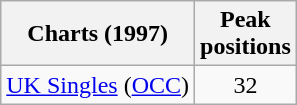<table class="wikitable">
<tr>
<th>Charts (1997)</th>
<th>Peak<br>positions</th>
</tr>
<tr>
<td align="left"><a href='#'>UK Singles</a> (<a href='#'>OCC</a>)</td>
<td align="center">32</td>
</tr>
</table>
